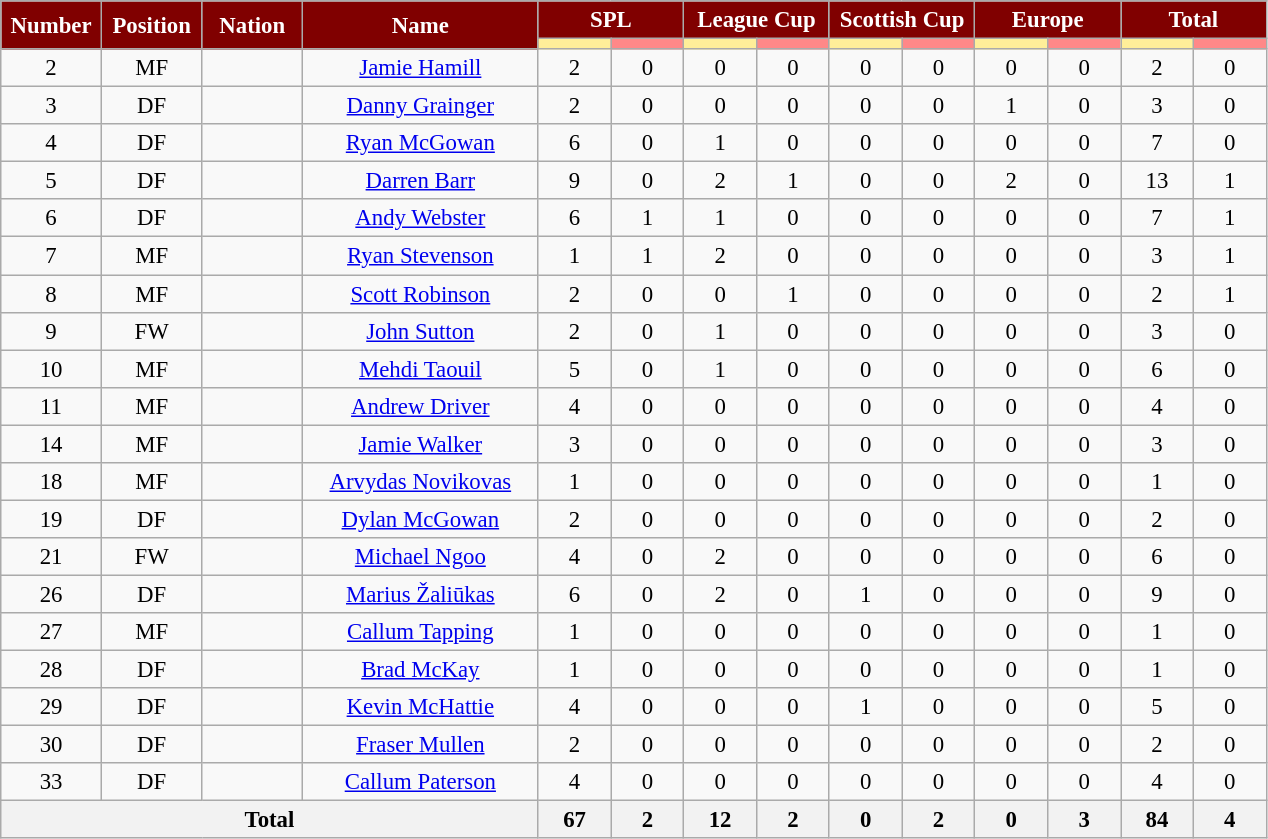<table class="wikitable" style="font-size: 95%; text-align: center;">
<tr>
<th style="background:maroon; color:white;" scope="col" rowspan="2" width=60 align="center">Number</th>
<th style="background:maroon; color:white;" scope="col" rowspan="2" width=60 align="center">Position</th>
<th style="background:maroon; color:white;" scope="col" rowspan="2" width=60 align="center">Nation</th>
<th style="background:maroon; color:white;" scope="col" rowspan="2" width=150 align="center">Name</th>
<th style="background:maroon; color:white;" scope="col" colspan="2" width=90 align="center">SPL</th>
<th style="background:maroon; color:white;" scope="col" colspan="2" width=90 align="center">League Cup</th>
<th style="background:maroon; color:white;" scope="col" colspan="2" width=90 align="center">Scottish Cup</th>
<th style="background:maroon; color:white;" scope="col" colspan="2" width=90 align="center">Europe</th>
<th style="background:maroon; color:white;" scope="col" colspan="2" width=90 align="center">Total</th>
</tr>
<tr>
<th width=30 style="background: #FFEE99"></th>
<th width=30 style="background: #FF8888"></th>
<th width=30 style="background: #FFEE99"></th>
<th width=30 style="background: #FF8888"></th>
<th width=30 style="background: #FFEE99"></th>
<th width=30 style="background: #FF8888"></th>
<th width=30 style="background: #FFEE99"></th>
<th width=30 style="background: #FF8888"></th>
<th width=30 style="background: #FFEE99"></th>
<th width=30 style="background: #FF8888"></th>
</tr>
<tr>
<td>2</td>
<td>MF</td>
<td></td>
<td><a href='#'>Jamie Hamill</a></td>
<td>2</td>
<td>0</td>
<td>0</td>
<td>0</td>
<td>0</td>
<td>0</td>
<td>0</td>
<td>0</td>
<td>2</td>
<td>0</td>
</tr>
<tr>
<td>3</td>
<td>DF</td>
<td></td>
<td><a href='#'>Danny Grainger</a></td>
<td>2</td>
<td>0</td>
<td>0</td>
<td>0</td>
<td>0</td>
<td>0</td>
<td>1</td>
<td>0</td>
<td>3</td>
<td>0</td>
</tr>
<tr>
<td>4</td>
<td>DF</td>
<td></td>
<td><a href='#'>Ryan McGowan</a></td>
<td>6</td>
<td>0</td>
<td>1</td>
<td>0</td>
<td>0</td>
<td>0</td>
<td>0</td>
<td>0</td>
<td>7</td>
<td>0</td>
</tr>
<tr>
<td>5</td>
<td>DF</td>
<td></td>
<td><a href='#'>Darren Barr</a></td>
<td>9</td>
<td>0</td>
<td>2</td>
<td>1</td>
<td>0</td>
<td>0</td>
<td>2</td>
<td>0</td>
<td>13</td>
<td>1</td>
</tr>
<tr>
<td>6</td>
<td>DF</td>
<td></td>
<td><a href='#'>Andy Webster</a></td>
<td>6</td>
<td>1</td>
<td>1</td>
<td>0</td>
<td>0</td>
<td>0</td>
<td>0</td>
<td>0</td>
<td>7</td>
<td>1</td>
</tr>
<tr>
<td>7</td>
<td>MF</td>
<td></td>
<td><a href='#'>Ryan Stevenson</a></td>
<td>1</td>
<td>1</td>
<td>2</td>
<td>0</td>
<td>0</td>
<td>0</td>
<td>0</td>
<td>0</td>
<td>3</td>
<td>1</td>
</tr>
<tr>
<td>8</td>
<td>MF</td>
<td></td>
<td><a href='#'>Scott Robinson</a></td>
<td>2</td>
<td>0</td>
<td>0</td>
<td>1</td>
<td>0</td>
<td>0</td>
<td>0</td>
<td>0</td>
<td>2</td>
<td>1</td>
</tr>
<tr>
<td>9</td>
<td>FW</td>
<td></td>
<td><a href='#'>John Sutton</a></td>
<td>2</td>
<td>0</td>
<td>1</td>
<td>0</td>
<td>0</td>
<td>0</td>
<td>0</td>
<td>0</td>
<td>3</td>
<td>0</td>
</tr>
<tr>
<td>10</td>
<td>MF</td>
<td></td>
<td><a href='#'>Mehdi Taouil</a></td>
<td>5</td>
<td>0</td>
<td>1</td>
<td>0</td>
<td>0</td>
<td>0</td>
<td>0</td>
<td>0</td>
<td>6</td>
<td>0</td>
</tr>
<tr>
<td>11</td>
<td>MF</td>
<td></td>
<td><a href='#'>Andrew Driver</a></td>
<td>4</td>
<td>0</td>
<td>0</td>
<td>0</td>
<td>0</td>
<td>0</td>
<td>0</td>
<td>0</td>
<td>4</td>
<td>0</td>
</tr>
<tr>
<td>14</td>
<td>MF</td>
<td></td>
<td><a href='#'>Jamie Walker</a></td>
<td>3</td>
<td>0</td>
<td>0</td>
<td>0</td>
<td>0</td>
<td>0</td>
<td>0</td>
<td>0</td>
<td>3</td>
<td>0</td>
</tr>
<tr>
<td>18</td>
<td>MF</td>
<td></td>
<td><a href='#'>Arvydas Novikovas</a></td>
<td>1</td>
<td>0</td>
<td>0</td>
<td>0</td>
<td>0</td>
<td>0</td>
<td>0</td>
<td>0</td>
<td>1</td>
<td>0</td>
</tr>
<tr>
<td>19</td>
<td>DF</td>
<td></td>
<td><a href='#'>Dylan McGowan</a></td>
<td>2</td>
<td>0</td>
<td>0</td>
<td>0</td>
<td>0</td>
<td>0</td>
<td>0</td>
<td>0</td>
<td>2</td>
<td>0</td>
</tr>
<tr>
<td>21</td>
<td>FW</td>
<td></td>
<td><a href='#'>Michael Ngoo</a></td>
<td>4</td>
<td>0</td>
<td>2</td>
<td>0</td>
<td>0</td>
<td>0</td>
<td>0</td>
<td>0</td>
<td>6</td>
<td>0</td>
</tr>
<tr>
<td>26</td>
<td>DF</td>
<td></td>
<td><a href='#'>Marius Žaliūkas</a></td>
<td>6</td>
<td>0</td>
<td>2</td>
<td>0</td>
<td>1</td>
<td>0</td>
<td>0</td>
<td>0</td>
<td>9</td>
<td>0</td>
</tr>
<tr>
<td>27</td>
<td>MF</td>
<td></td>
<td><a href='#'>Callum Tapping</a></td>
<td>1</td>
<td>0</td>
<td>0</td>
<td>0</td>
<td>0</td>
<td>0</td>
<td>0</td>
<td>0</td>
<td>1</td>
<td>0</td>
</tr>
<tr>
<td>28</td>
<td>DF</td>
<td></td>
<td><a href='#'>Brad McKay</a></td>
<td>1</td>
<td>0</td>
<td>0</td>
<td>0</td>
<td>0</td>
<td>0</td>
<td>0</td>
<td>0</td>
<td>1</td>
<td>0</td>
</tr>
<tr>
<td>29</td>
<td>DF</td>
<td></td>
<td><a href='#'>Kevin McHattie</a></td>
<td>4</td>
<td>0</td>
<td>0</td>
<td>0</td>
<td>1</td>
<td>0</td>
<td>0</td>
<td>0</td>
<td>5</td>
<td>0</td>
</tr>
<tr>
<td>30</td>
<td>DF</td>
<td></td>
<td><a href='#'>Fraser Mullen</a></td>
<td>2</td>
<td>0</td>
<td>0</td>
<td>0</td>
<td>0</td>
<td>0</td>
<td>0</td>
<td>0</td>
<td>2</td>
<td>0</td>
</tr>
<tr>
<td>33</td>
<td>DF</td>
<td></td>
<td><a href='#'>Callum Paterson</a></td>
<td>4</td>
<td>0</td>
<td>0</td>
<td>0</td>
<td>0</td>
<td>0</td>
<td>0</td>
<td>0</td>
<td>4</td>
<td>0</td>
</tr>
<tr>
<th colspan=4>Total</th>
<th>67</th>
<th>2</th>
<th>12</th>
<th>2</th>
<th>0</th>
<th>2</th>
<th>0</th>
<th>3</th>
<th>84</th>
<th>4</th>
</tr>
</table>
